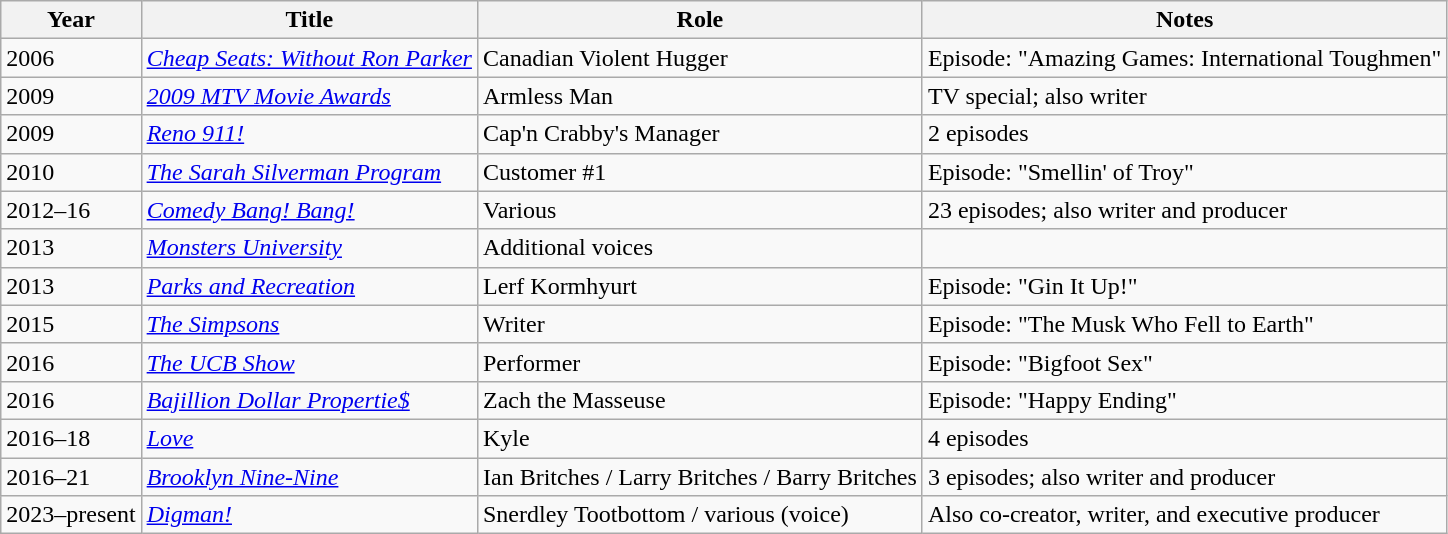<table class = "wikitable sortable">
<tr>
<th>Year</th>
<th>Title</th>
<th>Role</th>
<th>Notes</th>
</tr>
<tr>
<td>2006</td>
<td><em><a href='#'>Cheap Seats: Without Ron Parker</a></em></td>
<td>Canadian Violent Hugger</td>
<td>Episode: "Amazing Games: International Toughmen"</td>
</tr>
<tr>
<td>2009</td>
<td><em><a href='#'>2009 MTV Movie Awards</a></em></td>
<td>Armless Man</td>
<td>TV special; also writer</td>
</tr>
<tr>
<td>2009</td>
<td><em><a href='#'>Reno 911!</a></em></td>
<td>Cap'n Crabby's Manager</td>
<td>2 episodes</td>
</tr>
<tr>
<td>2010</td>
<td><em><a href='#'>The Sarah Silverman Program</a></em></td>
<td>Customer #1</td>
<td>Episode: "Smellin' of Troy"</td>
</tr>
<tr>
<td>2012–16</td>
<td><em><a href='#'>Comedy Bang! Bang!</a></em></td>
<td>Various</td>
<td>23 episodes; also writer and producer</td>
</tr>
<tr>
<td>2013</td>
<td><em><a href='#'>Monsters University</a></em></td>
<td>Additional voices</td>
<td></td>
</tr>
<tr>
<td>2013</td>
<td><em><a href='#'>Parks and Recreation</a></em></td>
<td>Lerf Kormhyurt</td>
<td>Episode: "Gin It Up!"</td>
</tr>
<tr>
<td>2015</td>
<td><em><a href='#'>The Simpsons</a></em></td>
<td>Writer</td>
<td>Episode: "The Musk Who Fell to Earth"</td>
</tr>
<tr>
<td>2016</td>
<td><em><a href='#'>The UCB Show</a></em></td>
<td>Performer</td>
<td>Episode: "Bigfoot Sex"</td>
</tr>
<tr>
<td>2016</td>
<td><em><a href='#'>Bajillion Dollar Propertie$</a></em></td>
<td>Zach the Masseuse</td>
<td>Episode: "Happy Ending"</td>
</tr>
<tr>
<td>2016–18</td>
<td><em><a href='#'>Love</a></em></td>
<td>Kyle</td>
<td>4 episodes</td>
</tr>
<tr>
<td>2016–21</td>
<td><em><a href='#'>Brooklyn Nine-Nine</a></em></td>
<td>Ian Britches / Larry Britches / Barry Britches</td>
<td>3 episodes; also writer and producer</td>
</tr>
<tr>
<td>2023–present</td>
<td><em><a href='#'>Digman!</a></em></td>
<td>Snerdley Tootbottom / various (voice)</td>
<td>Also co-creator, writer, and executive producer</td>
</tr>
</table>
